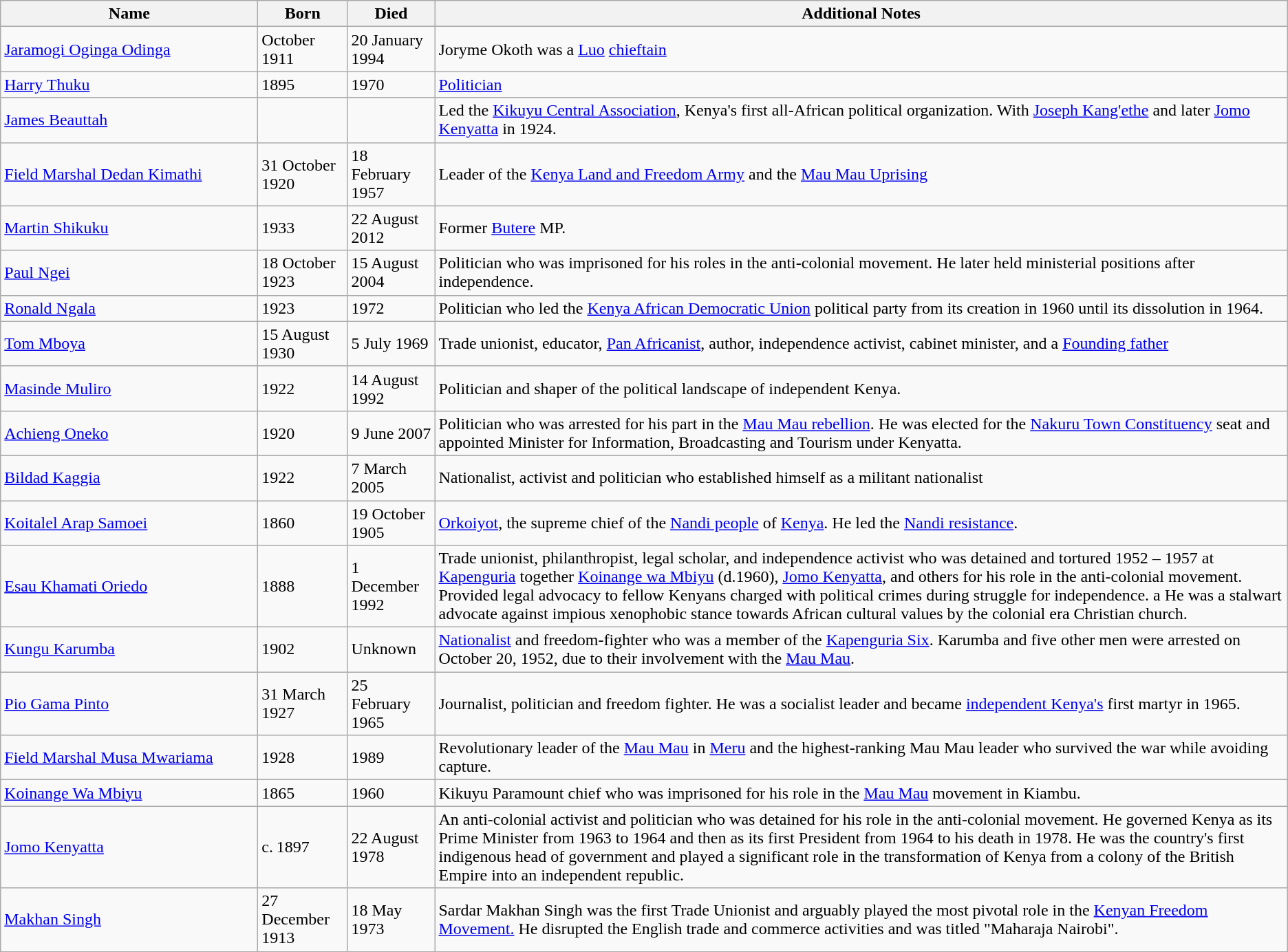<table class="wikitable" border="1">
<tr>
<th>Name</th>
<th>Born</th>
<th>Died</th>
<th>Additional Notes</th>
</tr>
<tr>
<td style="width: 20%"><a href='#'>Jaramogi Oginga Odinga</a></td>
<td>October 1911</td>
<td>20 January 1994</td>
<td>Joryme Okoth was a <a href='#'>Luo</a> <a href='#'>chieftain</a></td>
</tr>
<tr>
<td><a href='#'>Harry Thuku</a></td>
<td>1895</td>
<td>1970</td>
<td><a href='#'>Politician</a></td>
</tr>
<tr>
<td><a href='#'>James Beauttah</a></td>
<td></td>
<td></td>
<td>Led the <a href='#'>Kikuyu Central Association</a>, Kenya's first all-African political organization. With <a href='#'>Joseph Kang'ethe</a> and later <a href='#'>Jomo Kenyatta</a> in 1924.</td>
</tr>
<tr>
<td><a href='#'>Field Marshal Dedan Kimathi</a></td>
<td>31 October 1920</td>
<td>18 February 1957</td>
<td>Leader of the <a href='#'>Kenya Land and Freedom Army</a> and the <a href='#'>Mau Mau Uprising</a></td>
</tr>
<tr>
<td><a href='#'>Martin Shikuku</a></td>
<td>1933</td>
<td>22 August 2012</td>
<td>Former <a href='#'>Butere</a> MP.</td>
</tr>
<tr>
<td><a href='#'>Paul Ngei</a></td>
<td>18 October 1923</td>
<td>15 August 2004</td>
<td>Politician who was imprisoned for his roles in the anti-colonial movement. He later held ministerial positions after independence.</td>
</tr>
<tr>
<td><a href='#'>Ronald Ngala</a></td>
<td>1923</td>
<td>1972</td>
<td>Politician who led the <a href='#'>Kenya African Democratic Union</a> political party from its creation in 1960 until its dissolution in 1964.</td>
</tr>
<tr>
<td><a href='#'>Tom Mboya</a></td>
<td>15 August 1930</td>
<td>5 July 1969</td>
<td>Trade unionist, educator, <a href='#'>Pan Africanist</a>, author, independence activist, cabinet minister, and a <a href='#'>Founding father</a></td>
</tr>
<tr>
<td><a href='#'>Masinde Muliro</a></td>
<td>1922</td>
<td>14 August 1992</td>
<td>Politician and shaper of the political landscape of independent Kenya.</td>
</tr>
<tr>
<td><a href='#'>Achieng Oneko</a></td>
<td>1920</td>
<td>9 June 2007</td>
<td>Politician who was arrested for his part in the <a href='#'>Mau Mau rebellion</a>. He was elected for the <a href='#'>Nakuru Town Constituency</a> seat and appointed Minister for Information, Broadcasting and Tourism under Kenyatta.</td>
</tr>
<tr>
<td><a href='#'>Bildad Kaggia</a></td>
<td>1922</td>
<td>7 March 2005</td>
<td>Nationalist, activist and politician who established himself as a militant nationalist</td>
</tr>
<tr>
<td><a href='#'>Koitalel Arap Samoei</a></td>
<td>1860</td>
<td>19 October 1905</td>
<td><a href='#'>Orkoiyot</a>, the supreme chief of the <a href='#'>Nandi people</a> of <a href='#'>Kenya</a>. He led the <a href='#'>Nandi resistance</a>.</td>
</tr>
<tr>
<td><a href='#'>Esau Khamati Oriedo</a></td>
<td>1888</td>
<td>1 December 1992</td>
<td>Trade unionist, philanthropist, legal scholar, and independence activist who was detained and tortured 1952 – 1957 at <a href='#'>Kapenguria</a> together <a href='#'>Koinange wa Mbiyu</a> (d.1960), <a href='#'>Jomo Kenyatta</a>, and others for his role in the anti-colonial movement. Provided legal advocacy to fellow Kenyans charged with political crimes during struggle for independence. a He was a stalwart advocate against impious xenophobic stance towards African cultural values by the colonial era Christian church.</td>
</tr>
<tr>
<td><a href='#'>Kungu Karumba</a></td>
<td>1902</td>
<td>Unknown</td>
<td><a href='#'>Nationalist</a> and freedom-fighter who was a member of the <a href='#'>Kapenguria Six</a>. Karumba and five other men were arrested on October 20, 1952, due to their involvement with the <a href='#'>Mau Mau</a>.</td>
</tr>
<tr>
<td><a href='#'>Pio Gama Pinto</a></td>
<td>31 March 1927</td>
<td>25 February 1965</td>
<td>Journalist, politician and freedom fighter. He was a socialist leader and became <a href='#'>independent Kenya's</a> first martyr in 1965.</td>
</tr>
<tr>
<td><a href='#'>Field Marshal Musa Mwariama</a></td>
<td>1928</td>
<td>1989</td>
<td>Revolutionary leader of the <a href='#'>Mau Mau</a> in <a href='#'>Meru</a> and the highest-ranking Mau Mau leader who survived the war while avoiding capture.</td>
</tr>
<tr>
<td><a href='#'>Koinange Wa Mbiyu</a></td>
<td>1865</td>
<td>1960</td>
<td>Kikuyu Paramount chief who was imprisoned for his role in the <a href='#'>Mau Mau</a> movement in Kiambu.</td>
</tr>
<tr>
<td><a href='#'>Jomo Kenyatta</a></td>
<td><abbr>c.</abbr> 1897</td>
<td>22 August 1978</td>
<td>An anti-colonial activist and politician who was detained for his role in the anti-colonial movement.  He governed Kenya as its Prime Minister from 1963 to 1964 and then as its first President from 1964 to his death in 1978. He was the country's first indigenous head of government and played a significant role in the transformation of Kenya from a colony of the British Empire into an independent republic.</td>
</tr>
<tr>
<td><a href='#'>Makhan Singh</a></td>
<td>27 December 1913</td>
<td>18 May 1973</td>
<td>Sardar Makhan Singh was the first Trade Unionist and arguably played the most pivotal role in the <a href='#'>Kenyan Freedom Movement.</a> He disrupted the English trade and commerce activities and was titled "Maharaja Nairobi".</td>
</tr>
</table>
